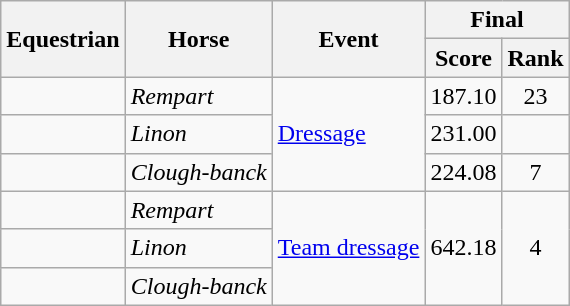<table class="wikitable sortable" style="text-align:center">
<tr>
<th rowspan=2>Equestrian</th>
<th rowspan=2>Horse</th>
<th rowspan=2>Event</th>
<th colspan=2>Final</th>
</tr>
<tr>
<th>Score</th>
<th>Rank</th>
</tr>
<tr>
<td align=left></td>
<td align=left><em>Rempart</em></td>
<td align=left rowspan=3><a href='#'>Dressage</a></td>
<td>187.10</td>
<td>23</td>
</tr>
<tr>
<td align=left><strong></strong></td>
<td align=left><em>Linon</em></td>
<td>231.00</td>
<td></td>
</tr>
<tr>
<td align=left></td>
<td align=left><em>Clough-banck</em></td>
<td>224.08</td>
<td>7</td>
</tr>
<tr>
<td align=left></td>
<td align=left><em>Rempart</em></td>
<td align=left rowspan=3><a href='#'>Team dressage</a></td>
<td rowspan=3>642.18</td>
<td rowspan=3>4</td>
</tr>
<tr>
<td align=left></td>
<td align=left><em>Linon</em></td>
</tr>
<tr>
<td align=left></td>
<td align=left><em>Clough-banck</em></td>
</tr>
</table>
